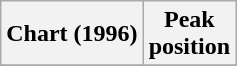<table class="wikitable sortable plainrowheaders" style="text-align:center">
<tr>
<th scope="col">Chart (1996)</th>
<th scope="col">Peak<br>position</th>
</tr>
<tr>
</tr>
</table>
